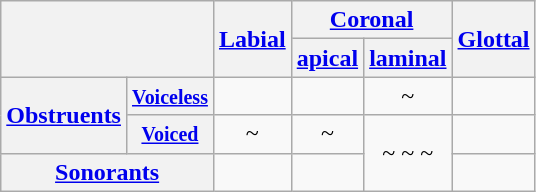<table class="wikitable" style="text-align:center;">
<tr>
<th colspan="2" rowspan="2"></th>
<th rowspan="2"><a href='#'>Labial</a></th>
<th colspan="2"><a href='#'>Coronal</a></th>
<th rowspan="2"><a href='#'>Glottal</a></th>
</tr>
<tr>
<th><a href='#'>apical</a></th>
<th><a href='#'>laminal</a></th>
</tr>
<tr>
<th rowspan="2"><a href='#'>Obstruents</a></th>
<th><small><a href='#'>Voiceless</a></small></th>
<td></td>
<td></td>
<td> ~ </td>
<td></td>
</tr>
<tr>
<th><small><a href='#'>Voiced</a></small></th>
<td> ~ </td>
<td> ~ </td>
<td rowspan="2"> ~  ~  ~ </td>
<td></td>
</tr>
<tr>
<th colspan="2"><a href='#'>Sonorants</a></th>
<td></td>
<td></td>
<td></td>
</tr>
</table>
